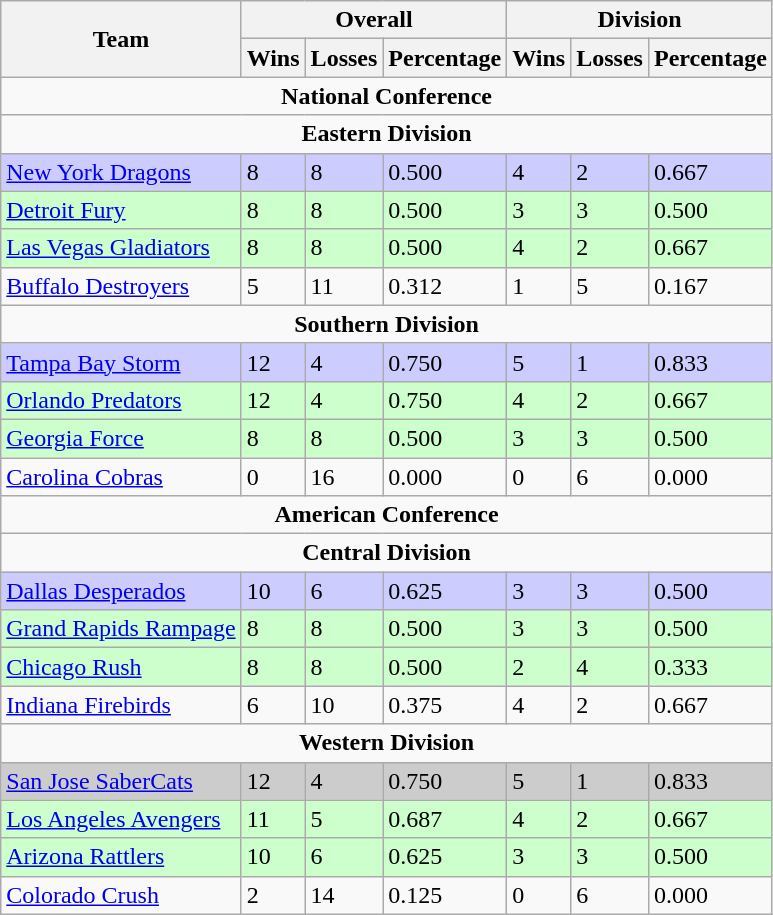<table class="wikitable">
<tr>
<th rowspan="2" align="center">Team</th>
<th colspan="3" align="center">Overall</th>
<th colspan="3" align="center">Division</th>
</tr>
<tr>
<th>Wins</th>
<th>Losses</th>
<th>Percentage</th>
<th>Wins</th>
<th>Losses</th>
<th>Percentage</th>
</tr>
<tr>
<td colspan="7" align="center"><strong>National Conference</strong></td>
</tr>
<tr>
<td colspan="7" align="center"><strong>Eastern Division</strong></td>
</tr>
<tr bgcolor=#ccccff>
<td><a href='#'>New York Dragons</a></td>
<td>8</td>
<td>8</td>
<td>0.500</td>
<td>4</td>
<td>2</td>
<td>0.667</td>
</tr>
<tr bgcolor=#ccffcc>
<td><a href='#'>Detroit Fury</a></td>
<td>8</td>
<td>8</td>
<td>0.500</td>
<td>3</td>
<td>3</td>
<td>0.500</td>
</tr>
<tr bgcolor=#ccffcc>
<td><a href='#'>Las Vegas Gladiators</a></td>
<td>8</td>
<td>8</td>
<td>0.500</td>
<td>4</td>
<td>2</td>
<td>0.667</td>
</tr>
<tr>
<td><a href='#'>Buffalo Destroyers</a></td>
<td>5</td>
<td>11</td>
<td>0.312</td>
<td>1</td>
<td>5</td>
<td>0.167</td>
</tr>
<tr>
<td colspan="7" align="center"><strong>Southern Division</strong></td>
</tr>
<tr bgcolor=#ccccff>
<td><a href='#'>Tampa Bay Storm</a></td>
<td>12</td>
<td>4</td>
<td>0.750</td>
<td>5</td>
<td>1</td>
<td>0.833</td>
</tr>
<tr bgcolor=#ccffcc>
<td><a href='#'>Orlando Predators</a></td>
<td>12</td>
<td>4</td>
<td>0.750</td>
<td>4</td>
<td>2</td>
<td>0.667</td>
</tr>
<tr bgcolor=#ccffcc>
<td><a href='#'>Georgia Force</a></td>
<td>8</td>
<td>8</td>
<td>0.500</td>
<td>3</td>
<td>3</td>
<td>0.500</td>
</tr>
<tr>
<td><a href='#'>Carolina Cobras</a></td>
<td>0</td>
<td>16</td>
<td>0.000</td>
<td>0</td>
<td>6</td>
<td>0.000</td>
</tr>
<tr>
<td colspan="7" align="center"><strong>American Conference</strong></td>
</tr>
<tr>
<td colspan="7" align="center"><strong>Central Division</strong></td>
</tr>
<tr bgcolor=#ccccff>
<td><a href='#'>Dallas Desperados</a></td>
<td>10</td>
<td>6</td>
<td>0.625</td>
<td>3</td>
<td>3</td>
<td>0.500</td>
</tr>
<tr bgcolor=#ccffcc>
<td><a href='#'>Grand Rapids Rampage</a></td>
<td>8</td>
<td>8</td>
<td>0.500</td>
<td>3</td>
<td>3</td>
<td>0.500</td>
</tr>
<tr bgcolor=#ccffcc>
<td><a href='#'>Chicago Rush</a></td>
<td>8</td>
<td>8</td>
<td>0.500</td>
<td>2</td>
<td>4</td>
<td>0.333</td>
</tr>
<tr>
<td><a href='#'>Indiana Firebirds</a></td>
<td>6</td>
<td>10</td>
<td>0.375</td>
<td>4</td>
<td>2</td>
<td>0.667</td>
</tr>
<tr>
<td colspan="7" align="center"><strong>Western Division</strong></td>
</tr>
<tr bgcolor=#cccccc>
<td><a href='#'>San Jose SaberCats</a></td>
<td>12</td>
<td>4</td>
<td>0.750</td>
<td>5</td>
<td>1</td>
<td>0.833</td>
</tr>
<tr bgcolor=#ccffcc>
<td><a href='#'>Los Angeles Avengers</a></td>
<td>11</td>
<td>5</td>
<td>0.687</td>
<td>4</td>
<td>2</td>
<td>0.667</td>
</tr>
<tr bgcolor=#ccffcc>
<td><a href='#'>Arizona Rattlers</a></td>
<td>10</td>
<td>6</td>
<td>0.625</td>
<td>3</td>
<td>3</td>
<td>0.500</td>
</tr>
<tr>
<td><a href='#'>Colorado Crush</a></td>
<td>2</td>
<td>14</td>
<td>0.125</td>
<td>0</td>
<td>6</td>
<td>0.000</td>
</tr>
</table>
